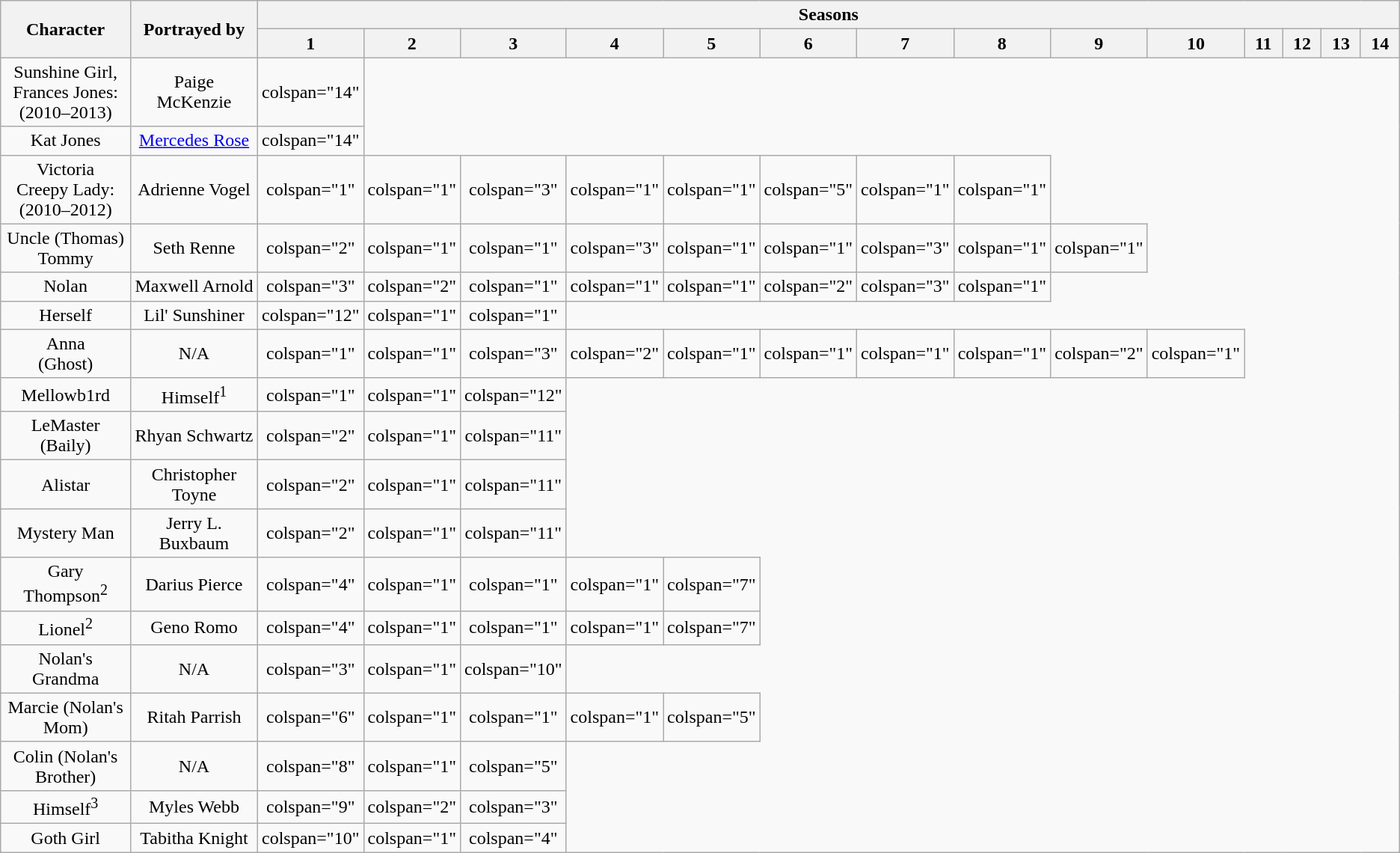<table class="wikitable plainrowheaders" style="text-align:center">
<tr>
<th scope="col" rowspan="2" style="width:15%;">Character</th>
<th scope="col" rowspan="2" style="width:15%;">Portrayed by</th>
<th scope="col" colspan="14" style="width:60%;">Seasons</th>
</tr>
<tr>
<th scope="col" style="width:5%;">1</th>
<th scope="col" style="width:5%;">2</th>
<th scope="col" style="width:5%;">3</th>
<th scope="col" style="width:5%;">4</th>
<th scope="col" style="width:5%;">5</th>
<th scope="col" style="width:5%;">6</th>
<th scope="col" style="width:5%;">7</th>
<th scope="col" style="width:5%;">8</th>
<th scope="col" style="width:5%;">9</th>
<th scope="col" style="width:5%;">10</th>
<th scope="col" style="width:5%;">11</th>
<th scope="col" style="width:5%;">12</th>
<th scope="col" style="width:5%;">13</th>
<th scope="col" style="width:5%;">14</th>
</tr>
<tr>
<td scope="row">Sunshine Girl, <br> Frances Jones:(2010–2013)</td>
<td>Paige McKenzie</td>
<td>colspan="14" </td>
</tr>
<tr>
<td scope="row">Kat Jones</td>
<td><a href='#'>Mercedes Rose</a></td>
<td>colspan="14" </td>
</tr>
<tr>
<td scope="row">Victoria <br> Creepy Lady:(2010–2012)</td>
<td>Adrienne Vogel</td>
<td>colspan="1" </td>
<td>colspan="1" </td>
<td>colspan="3" </td>
<td>colspan="1" </td>
<td>colspan="1" </td>
<td>colspan="5" </td>
<td>colspan="1" </td>
<td>colspan="1" </td>
</tr>
<tr>
<td scope="row">Uncle (Thomas) Tommy</td>
<td>Seth Renne</td>
<td>colspan="2" </td>
<td>colspan="1" </td>
<td>colspan="1" </td>
<td>colspan="3" </td>
<td>colspan="1" </td>
<td>colspan="1" </td>
<td>colspan="3" </td>
<td>colspan="1" </td>
<td>colspan="1" </td>
</tr>
<tr>
<td scope="row">Nolan</td>
<td>Maxwell Arnold</td>
<td>colspan="3" </td>
<td>colspan="2" </td>
<td>colspan="1" </td>
<td>colspan="1" </td>
<td>colspan="1" </td>
<td>colspan="2" </td>
<td>colspan="3" </td>
<td>colspan="1" </td>
</tr>
<tr>
<td Scope="row">Herself</td>
<td>Lil' Sunshiner</td>
<td>colspan="12" </td>
<td>colspan="1" </td>
<td>colspan="1" </td>
</tr>
<tr>
<td Scope="row">Anna <br> (Ghost)</td>
<td>N/A</td>
<td>colspan="1" </td>
<td>colspan="1" </td>
<td>colspan="3" </td>
<td>colspan="2" </td>
<td>colspan="1" </td>
<td>colspan="1" </td>
<td>colspan="1" </td>
<td>colspan="1" </td>
<td>colspan="2" </td>
<td>colspan="1" </td>
</tr>
<tr>
<td Scope="row">Mellowb1rd</td>
<td>Himself<sup>1</sup></td>
<td>colspan="1" </td>
<td>colspan="1" </td>
<td>colspan="12" </td>
</tr>
<tr>
<td Scope="row">LeMaster (Baily)</td>
<td>Rhyan Schwartz</td>
<td>colspan="2" </td>
<td>colspan="1" </td>
<td>colspan="11" </td>
</tr>
<tr>
<td Scope="row">Alistar</td>
<td>Christopher Toyne</td>
<td>colspan="2" </td>
<td>colspan="1" </td>
<td>colspan="11" </td>
</tr>
<tr>
<td Scope="row">Mystery Man</td>
<td>Jerry L. Buxbaum</td>
<td>colspan="2" </td>
<td>colspan="1" </td>
<td>colspan="11" </td>
</tr>
<tr>
<td Scope="row">Gary Thompson<sup>2</sup></td>
<td>Darius Pierce</td>
<td>colspan="4" </td>
<td>colspan="1" </td>
<td>colspan="1" </td>
<td>colspan="1" </td>
<td>colspan="7" </td>
</tr>
<tr>
<td Scope="row">Lionel<sup>2</sup></td>
<td>Geno Romo</td>
<td>colspan="4" </td>
<td>colspan="1" </td>
<td>colspan="1" </td>
<td>colspan="1" </td>
<td>colspan="7" </td>
</tr>
<tr>
<td Scope="row">Nolan's Grandma</td>
<td>N/A</td>
<td>colspan="3" </td>
<td>colspan="1" </td>
<td>colspan="10" </td>
</tr>
<tr>
<td Scope="row">Marcie (Nolan's Mom)</td>
<td>Ritah Parrish</td>
<td>colspan="6" </td>
<td>colspan="1" </td>
<td>colspan="1" </td>
<td>colspan="1" </td>
<td>colspan="5" </td>
</tr>
<tr>
<td Scope="row">Colin (Nolan's Brother)</td>
<td>N/A</td>
<td>colspan="8" </td>
<td>colspan="1" </td>
<td>colspan="5" </td>
</tr>
<tr>
<td Scope="row">Himself<sup>3</sup></td>
<td>Myles Webb</td>
<td>colspan="9" </td>
<td>colspan="2" </td>
<td>colspan="3" </td>
</tr>
<tr>
<td Scope="row">Goth Girl</td>
<td>Tabitha Knight</td>
<td>colspan="10" </td>
<td>colspan="1" </td>
<td>colspan="4" </td>
</tr>
</table>
